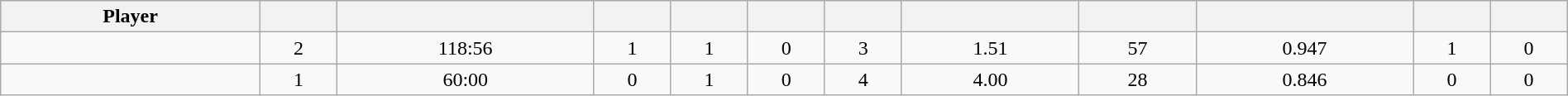<table class="wikitable sortable" style="width:100%; text-align:center;">
<tr>
<th>Player</th>
<th></th>
<th></th>
<th></th>
<th></th>
<th></th>
<th></th>
<th></th>
<th></th>
<th></th>
<th></th>
<th></th>
</tr>
<tr>
<td></td>
<td>2</td>
<td>118:56</td>
<td>1</td>
<td>1</td>
<td>0</td>
<td>3</td>
<td>1.51</td>
<td>57</td>
<td>0.947</td>
<td>1</td>
<td>0</td>
</tr>
<tr>
<td></td>
<td>1</td>
<td>60:00</td>
<td>0</td>
<td>1</td>
<td>0</td>
<td>4</td>
<td>4.00</td>
<td>28</td>
<td>0.846</td>
<td>0</td>
<td>0</td>
</tr>
</table>
